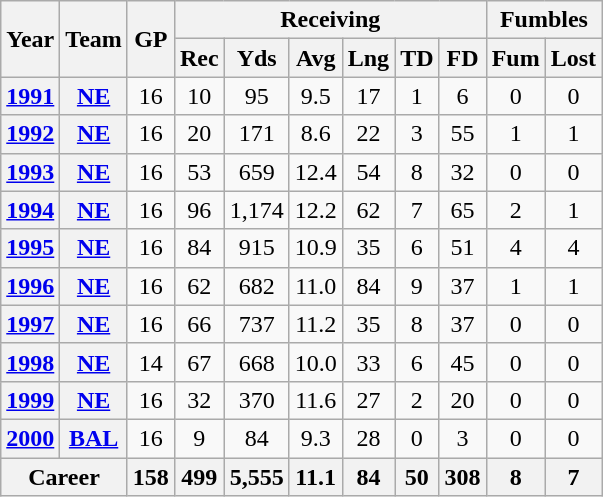<table class="wikitable" style="text-align: center;">
<tr>
<th rowspan="2">Year</th>
<th rowspan="2">Team</th>
<th rowspan="2">GP</th>
<th colspan="6">Receiving</th>
<th colspan="2">Fumbles</th>
</tr>
<tr>
<th>Rec</th>
<th>Yds</th>
<th>Avg</th>
<th>Lng</th>
<th>TD</th>
<th>FD</th>
<th>Fum</th>
<th>Lost</th>
</tr>
<tr>
<th><a href='#'>1991</a></th>
<th><a href='#'>NE</a></th>
<td>16</td>
<td>10</td>
<td>95</td>
<td>9.5</td>
<td>17</td>
<td>1</td>
<td>6</td>
<td>0</td>
<td>0</td>
</tr>
<tr>
<th><a href='#'>1992</a></th>
<th><a href='#'>NE</a></th>
<td>16</td>
<td>20</td>
<td>171</td>
<td>8.6</td>
<td>22</td>
<td>3</td>
<td>55</td>
<td>1</td>
<td>1</td>
</tr>
<tr>
<th><a href='#'>1993</a></th>
<th><a href='#'>NE</a></th>
<td>16</td>
<td>53</td>
<td>659</td>
<td>12.4</td>
<td>54</td>
<td>8</td>
<td>32</td>
<td>0</td>
<td>0</td>
</tr>
<tr>
<th><a href='#'>1994</a></th>
<th><a href='#'>NE</a></th>
<td>16</td>
<td>96</td>
<td>1,174</td>
<td>12.2</td>
<td>62</td>
<td>7</td>
<td>65</td>
<td>2</td>
<td>1</td>
</tr>
<tr>
<th><a href='#'>1995</a></th>
<th><a href='#'>NE</a></th>
<td>16</td>
<td>84</td>
<td>915</td>
<td>10.9</td>
<td>35</td>
<td>6</td>
<td>51</td>
<td>4</td>
<td>4</td>
</tr>
<tr>
<th><a href='#'>1996</a></th>
<th><a href='#'>NE</a></th>
<td>16</td>
<td>62</td>
<td>682</td>
<td>11.0</td>
<td>84</td>
<td>9</td>
<td>37</td>
<td>1</td>
<td>1</td>
</tr>
<tr>
<th><a href='#'>1997</a></th>
<th><a href='#'>NE</a></th>
<td>16</td>
<td>66</td>
<td>737</td>
<td>11.2</td>
<td>35</td>
<td>8</td>
<td>37</td>
<td>0</td>
<td>0</td>
</tr>
<tr>
<th><a href='#'>1998</a></th>
<th><a href='#'>NE</a></th>
<td>14</td>
<td>67</td>
<td>668</td>
<td>10.0</td>
<td>33</td>
<td>6</td>
<td>45</td>
<td>0</td>
<td>0</td>
</tr>
<tr>
<th><a href='#'>1999</a></th>
<th><a href='#'>NE</a></th>
<td>16</td>
<td>32</td>
<td>370</td>
<td>11.6</td>
<td>27</td>
<td>2</td>
<td>20</td>
<td>0</td>
<td>0</td>
</tr>
<tr>
<th><a href='#'>2000</a></th>
<th><a href='#'>BAL</a></th>
<td>16</td>
<td>9</td>
<td>84</td>
<td>9.3</td>
<td>28</td>
<td>0</td>
<td>3</td>
<td>0</td>
<td>0</td>
</tr>
<tr>
<th colspan="2">Career</th>
<th>158</th>
<th>499</th>
<th>5,555</th>
<th>11.1</th>
<th>84</th>
<th>50</th>
<th>308</th>
<th>8</th>
<th>7</th>
</tr>
</table>
